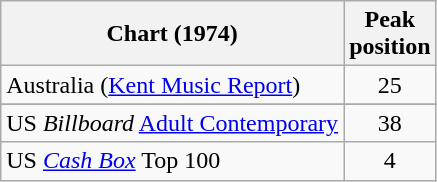<table class="wikitable sortable">
<tr>
<th>Chart (1974)</th>
<th>Peak<br>position</th>
</tr>
<tr>
<td>Australia (<a href='#'>Kent Music Report</a>)</td>
<td style="text-align:center;">25</td>
</tr>
<tr>
</tr>
<tr>
</tr>
<tr>
<td>US <em>Billboard</em> <a href='#'>Adult Contemporary</a></td>
<td align="center">38</td>
</tr>
<tr>
<td>US <em><a href='#'>Cash Box</a></em> Top 100</td>
<td style="text-align:center;">4</td>
</tr>
</table>
